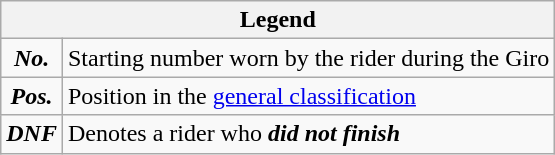<table class="wikitable">
<tr>
<th colspan=2>Legend</th>
</tr>
<tr>
<td align=center><strong><em>No.</em></strong></td>
<td>Starting number worn by the rider during the Giro</td>
</tr>
<tr>
<td align=center><strong><em>Pos.</em></strong></td>
<td>Position in the <a href='#'>general classification</a></td>
</tr>
<tr>
<td align=center><strong><em>DNF</em></strong></td>
<td>Denotes a rider who <strong><em>did not finish</em></strong></td>
</tr>
</table>
